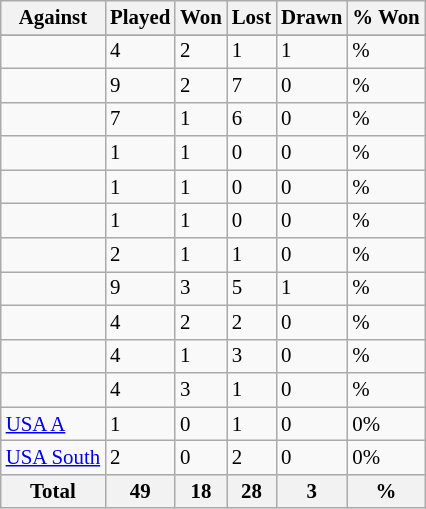<table class="sortable wikitable" style="font-size: 87%;">
<tr>
<th>Against</th>
<th>Played</th>
<th>Won</th>
<th>Lost</th>
<th>Drawn</th>
<th>% Won</th>
</tr>
<tr bgcolor="#d0ffd0" align="center">
</tr>
<tr>
<td align="left"></td>
<td>4</td>
<td>2</td>
<td>1</td>
<td>1</td>
<td>%</td>
</tr>
<tr>
<td align="left"></td>
<td>9</td>
<td>2</td>
<td>7</td>
<td>0</td>
<td>%</td>
</tr>
<tr>
<td align="left"></td>
<td>7</td>
<td>1</td>
<td>6</td>
<td>0</td>
<td>%</td>
</tr>
<tr>
<td align="left"></td>
<td>1</td>
<td>1</td>
<td>0</td>
<td>0</td>
<td>%</td>
</tr>
<tr>
<td align="left"></td>
<td>1</td>
<td>1</td>
<td>0</td>
<td>0</td>
<td>%</td>
</tr>
<tr>
<td align="left"></td>
<td>1</td>
<td>1</td>
<td>0</td>
<td>0</td>
<td>%</td>
</tr>
<tr>
<td align="left"></td>
<td>2</td>
<td>1</td>
<td>1</td>
<td>0</td>
<td>%</td>
</tr>
<tr>
<td align="left"></td>
<td>9</td>
<td>3</td>
<td>5</td>
<td>1</td>
<td>%</td>
</tr>
<tr>
<td align="left"></td>
<td>4</td>
<td>2</td>
<td>2</td>
<td>0</td>
<td>%</td>
</tr>
<tr>
<td align="left"></td>
<td>4</td>
<td>1</td>
<td>3</td>
<td>0</td>
<td>%</td>
</tr>
<tr>
<td align="left"></td>
<td>4</td>
<td>3</td>
<td>1</td>
<td>0</td>
<td>%</td>
</tr>
<tr>
<td align="left"> <a href='#'>USA A</a></td>
<td>1</td>
<td>0</td>
<td>1</td>
<td>0</td>
<td>0%</td>
</tr>
<tr>
<td align="left"> <a href='#'>USA South</a></td>
<td>2</td>
<td>0</td>
<td>2</td>
<td>0</td>
<td>0%</td>
</tr>
<tr>
<th>Total</th>
<th><strong>49</strong></th>
<th><strong>18</strong></th>
<th><strong>28</strong></th>
<th><strong>3</strong></th>
<th><strong>%</strong></th>
</tr>
</table>
